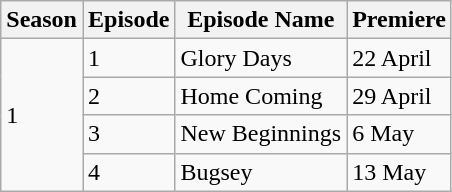<table class="wikitable">
<tr>
<th>Season</th>
<th>Episode</th>
<th>Episode Name</th>
<th>Premiere</th>
</tr>
<tr>
<td rowspan="6">1</td>
<td>1</td>
<td>Glory Days</td>
<td>22 April</td>
</tr>
<tr>
<td>2</td>
<td>Home Coming</td>
<td>29 April</td>
</tr>
<tr>
<td>3</td>
<td>New Beginnings</td>
<td>6 May</td>
</tr>
<tr>
<td>4</td>
<td>Bugsey</td>
<td>13 May</td>
</tr>
</table>
